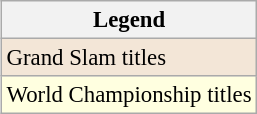<table>
<tr valign=top>
<td><br><table class=wikitable style=font-size:95%>
<tr>
<th>Legend</th>
</tr>
<tr style="background:#f3e6d7;">
<td>Grand Slam titles</td>
</tr>
<tr style="background:lightyellow;">
<td>World Championship titles</td>
</tr>
</table>
</td>
</tr>
</table>
